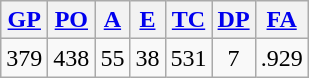<table class="wikitable">
<tr>
<th><a href='#'>GP</a></th>
<th><a href='#'>PO</a></th>
<th><a href='#'>A</a></th>
<th><a href='#'>E</a></th>
<th><a href='#'>TC</a></th>
<th><a href='#'>DP</a></th>
<th><a href='#'>FA</a></th>
</tr>
<tr align=center>
<td>379</td>
<td>438</td>
<td>55</td>
<td>38</td>
<td>531</td>
<td>7</td>
<td>.929</td>
</tr>
</table>
